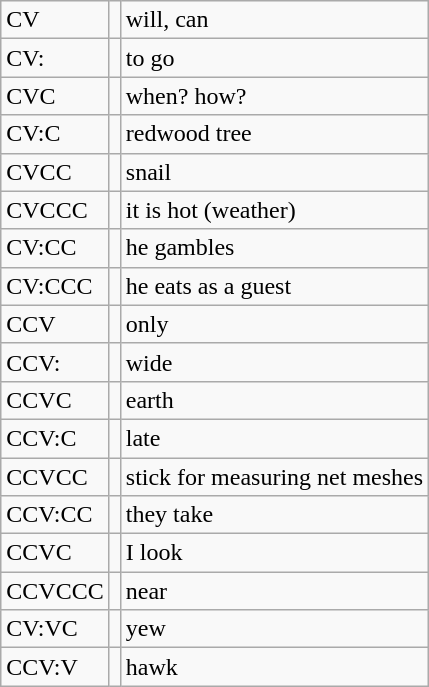<table class=wikitable>
<tr>
<td>CV</td>
<td></td>
<td>will, can</td>
</tr>
<tr>
<td>CV:</td>
<td></td>
<td>to go</td>
</tr>
<tr>
<td>CVC</td>
<td></td>
<td>when? how?</td>
</tr>
<tr>
<td>CV:C</td>
<td></td>
<td>redwood tree</td>
</tr>
<tr>
<td>CVCC</td>
<td></td>
<td>snail</td>
</tr>
<tr>
<td>CVCCC</td>
<td></td>
<td>it is hot (weather)</td>
</tr>
<tr>
<td>CV:CC</td>
<td></td>
<td>he gambles</td>
</tr>
<tr>
<td>CV:CCC</td>
<td></td>
<td>he eats as a guest</td>
</tr>
<tr>
<td>CCV</td>
<td></td>
<td>only</td>
</tr>
<tr>
<td>CCV:</td>
<td></td>
<td>wide</td>
</tr>
<tr>
<td>CCVC</td>
<td></td>
<td>earth</td>
</tr>
<tr>
<td>CCV:C</td>
<td></td>
<td>late</td>
</tr>
<tr>
<td>CCVCC</td>
<td></td>
<td>stick for measuring net meshes</td>
</tr>
<tr>
<td>CCV:CC</td>
<td></td>
<td>they take</td>
</tr>
<tr>
<td>CCVC</td>
<td></td>
<td>I look</td>
</tr>
<tr>
<td>CCVCCC</td>
<td></td>
<td>near</td>
</tr>
<tr>
<td>CV:VC</td>
<td></td>
<td>yew</td>
</tr>
<tr>
<td>CCV:V</td>
<td></td>
<td>hawk</td>
</tr>
</table>
